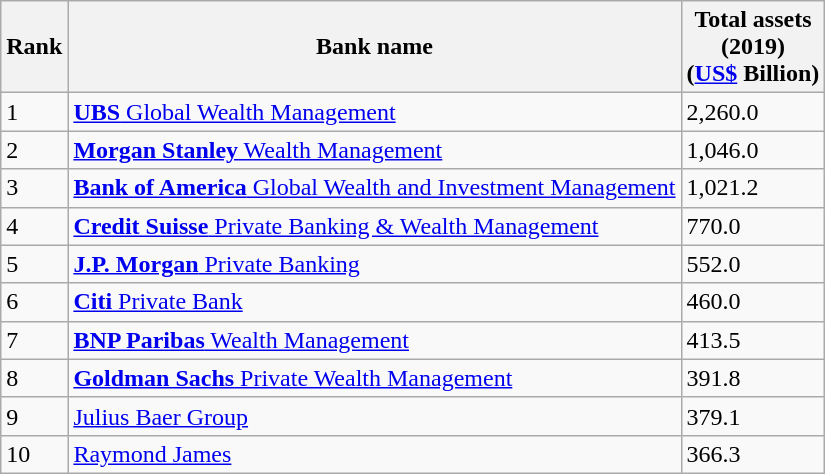<table class="wikitable sortable mw-collapsible">
<tr>
<th data-sort-type="number">Rank</th>
<th>Bank name</th>
<th>Total assets<br>(2019)<br>(<a href='#'>US$</a> Billion)</th>
</tr>
<tr>
<td>1</td>
<td> <a href='#'><strong>UBS</strong> Global Wealth Management</a></td>
<td>2,260.0</td>
</tr>
<tr>
<td>2</td>
<td> <a href='#'><strong>Morgan Stanley</strong> Wealth Management</a></td>
<td>1,046.0</td>
</tr>
<tr>
<td>3</td>
<td> <a href='#'><strong>Bank of America</strong> Global Wealth and Investment Management</a></td>
<td>1,021.2</td>
</tr>
<tr>
<td>4</td>
<td> <a href='#'><strong>Credit Suisse</strong> Private Banking & Wealth Management</a></td>
<td>770.0</td>
</tr>
<tr>
<td>5</td>
<td> <a href='#'><strong>J.P. Morgan</strong> Private Banking</a></td>
<td>552.0</td>
</tr>
<tr>
<td>6</td>
<td> <a href='#'><strong>Citi</strong> Private Bank</a></td>
<td>460.0</td>
</tr>
<tr>
<td>7</td>
<td> <a href='#'><strong>BNP Paribas</strong> Wealth Management</a></td>
<td>413.5</td>
</tr>
<tr>
<td>8</td>
<td> <a href='#'><strong>Goldman Sachs</strong> Private Wealth Management</a></td>
<td>391.8</td>
</tr>
<tr>
<td>9</td>
<td> <a href='#'>Julius Baer Group</a></td>
<td>379.1</td>
</tr>
<tr>
<td>10</td>
<td> <a href='#'>Raymond James</a></td>
<td>366.3</td>
</tr>
</table>
